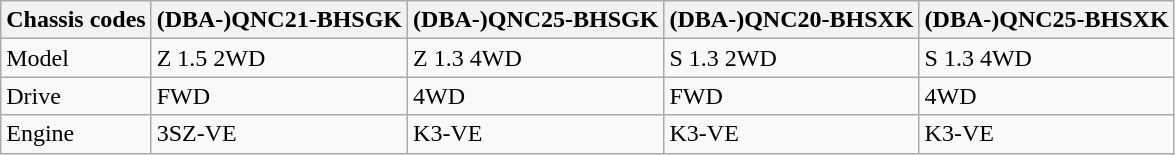<table class="wikitable">
<tr>
<th>Chassis codes</th>
<th>(DBA-)QNC21-BHSGK</th>
<th>(DBA-)QNC25-BHSGK</th>
<th>(DBA-)QNC20-BHSXK</th>
<th>(DBA-)QNC25-BHSXK</th>
</tr>
<tr>
<td>Model</td>
<td>Z 1.5 2WD</td>
<td>Z 1.3 4WD</td>
<td>S 1.3 2WD</td>
<td>S 1.3 4WD</td>
</tr>
<tr>
<td>Drive</td>
<td>FWD</td>
<td>4WD</td>
<td>FWD</td>
<td>4WD</td>
</tr>
<tr>
<td>Engine</td>
<td>3SZ-VE</td>
<td>K3-VE</td>
<td>K3-VE</td>
<td>K3-VE</td>
</tr>
</table>
